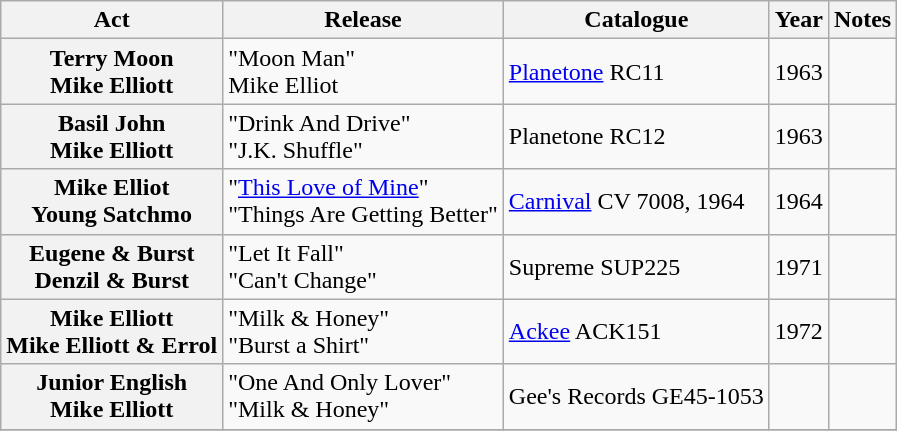<table class="wikitable plainrowheaders sortable">
<tr>
<th scope="col" class="unsortable">Act</th>
<th scope="col">Release</th>
<th scope="col">Catalogue</th>
<th scope="col">Year</th>
<th scope="col" class="unsortable">Notes</th>
</tr>
<tr>
<th scope="row">Terry Moon<br>Mike Elliott</th>
<td>"Moon Man"<br>Mike Elliot</td>
<td><a href='#'>Planetone</a> RC11</td>
<td>1963</td>
<td></td>
</tr>
<tr>
<th scope="row">Basil John<br>Mike Elliott</th>
<td>"Drink And Drive"<br>"J.K. Shuffle"</td>
<td>Planetone RC12</td>
<td>1963</td>
<td></td>
</tr>
<tr>
<th scope="row">Mike Elliot<br>Young Satchmo</th>
<td>"<a href='#'>This Love of Mine</a>"<br>"Things Are Getting Better"</td>
<td><a href='#'>Carnival</a> CV 7008, 1964</td>
<td>1964</td>
<td></td>
</tr>
<tr>
<th scope="row">Eugene & Burst<br>Denzil & Burst</th>
<td>"Let It Fall"<br>"Can't Change"</td>
<td>Supreme SUP225</td>
<td>1971</td>
<td></td>
</tr>
<tr>
<th scope="row">Mike Elliott<br>Mike Elliott & Errol</th>
<td>"Milk & Honey"<br>"Burst a Shirt"</td>
<td><a href='#'>Ackee</a> ACK151</td>
<td>1972</td>
<td></td>
</tr>
<tr>
<th scope="row">Junior English<br>Mike Elliott</th>
<td>"One And Only Lover"<br>"Milk & Honey"</td>
<td>Gee's Records GE45-1053</td>
<td></td>
<td><br></td>
</tr>
<tr>
</tr>
</table>
